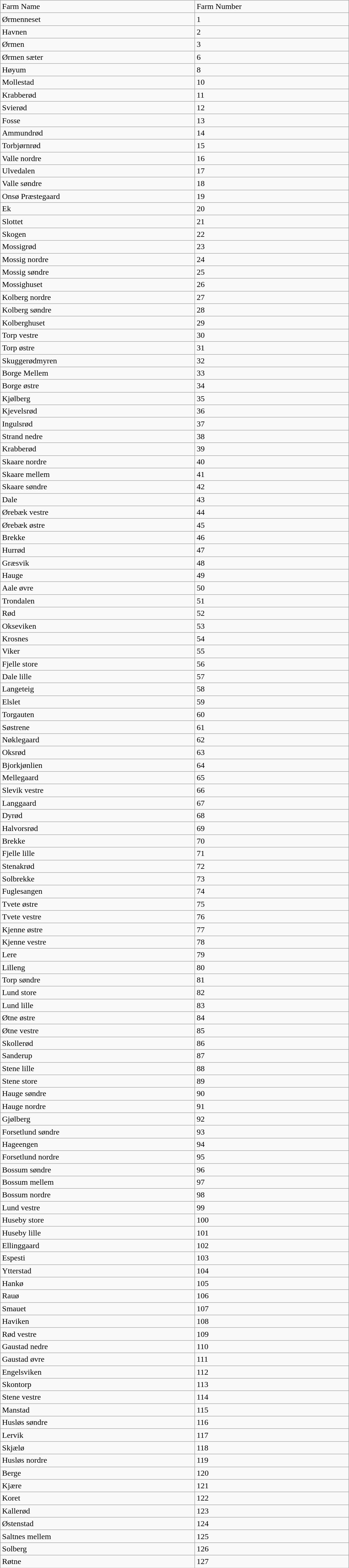<table border="1" width="700" class="wikitable sortable">
<tr>
<td>Farm Name</td>
<td>Farm Number</td>
</tr>
<tr>
<td>Ørmenneset</td>
<td>1</td>
</tr>
<tr>
<td>Havnen</td>
<td>2</td>
</tr>
<tr>
<td>Ørmen</td>
<td>3</td>
</tr>
<tr>
<td>Ørmen sæter</td>
<td>6</td>
</tr>
<tr>
<td>Høyum</td>
<td>8</td>
</tr>
<tr>
<td>Mollestad</td>
<td>10</td>
</tr>
<tr>
<td>Krabberød</td>
<td>11</td>
</tr>
<tr>
<td>Svierød</td>
<td>12</td>
</tr>
<tr>
<td>Fosse</td>
<td>13</td>
</tr>
<tr>
<td>Ammundrød</td>
<td>14</td>
</tr>
<tr>
<td>Torbjørnrød</td>
<td>15</td>
</tr>
<tr>
<td>Valle nordre</td>
<td>16</td>
</tr>
<tr>
<td>Ulvedalen</td>
<td>17</td>
</tr>
<tr>
<td>Valle søndre</td>
<td>18</td>
</tr>
<tr>
<td>Onsø Præstegaard</td>
<td>19</td>
</tr>
<tr>
<td>Ek</td>
<td>20</td>
</tr>
<tr>
<td>Slottet</td>
<td>21</td>
</tr>
<tr>
<td>Skogen</td>
<td>22</td>
</tr>
<tr>
<td>Mossigrød</td>
<td>23</td>
</tr>
<tr>
<td>Mossig nordre</td>
<td>24</td>
</tr>
<tr>
<td>Mossig søndre</td>
<td>25</td>
</tr>
<tr>
<td>Mossighuset</td>
<td>26</td>
</tr>
<tr>
<td>Kolberg nordre</td>
<td>27</td>
</tr>
<tr>
<td>Kolberg søndre</td>
<td>28</td>
</tr>
<tr>
<td>Kolberghuset</td>
<td>29</td>
</tr>
<tr>
<td>Torp vestre</td>
<td>30</td>
</tr>
<tr>
<td>Torp østre</td>
<td>31</td>
</tr>
<tr>
<td>Skuggerødmyren</td>
<td>32</td>
</tr>
<tr>
<td>Borge Mellem</td>
<td>33</td>
</tr>
<tr>
<td>Borge østre</td>
<td>34</td>
</tr>
<tr>
<td>Kjølberg</td>
<td>35</td>
</tr>
<tr>
<td>Kjevelsrød</td>
<td>36</td>
</tr>
<tr>
<td>Ingulsrød</td>
<td>37</td>
</tr>
<tr>
<td>Strand nedre</td>
<td>38</td>
</tr>
<tr>
<td>Krabberød</td>
<td>39</td>
</tr>
<tr>
<td>Skaare nordre</td>
<td>40</td>
</tr>
<tr>
<td>Skaare mellem</td>
<td>41</td>
</tr>
<tr>
<td>Skaare søndre</td>
<td>42</td>
</tr>
<tr>
<td>Dale</td>
<td>43</td>
</tr>
<tr>
<td>Ørebæk vestre</td>
<td>44</td>
</tr>
<tr>
<td>Ørebæk østre</td>
<td>45</td>
</tr>
<tr>
<td>Brekke</td>
<td>46</td>
</tr>
<tr>
<td>Hurrød</td>
<td>47</td>
</tr>
<tr>
<td>Græsvik</td>
<td>48</td>
</tr>
<tr>
<td>Hauge</td>
<td>49</td>
</tr>
<tr>
<td>Aale øvre</td>
<td>50</td>
</tr>
<tr>
<td>Trondalen</td>
<td>51</td>
</tr>
<tr>
<td>Rød</td>
<td>52</td>
</tr>
<tr>
<td>Okseviken</td>
<td>53</td>
</tr>
<tr>
<td>Krosnes</td>
<td>54</td>
</tr>
<tr>
<td>Viker</td>
<td>55</td>
</tr>
<tr>
<td>Fjelle store</td>
<td>56</td>
</tr>
<tr>
<td>Dale lille</td>
<td>57</td>
</tr>
<tr>
<td>Langeteig</td>
<td>58</td>
</tr>
<tr>
<td>Elslet</td>
<td>59</td>
</tr>
<tr>
<td>Torgauten</td>
<td>60</td>
</tr>
<tr>
<td>Søstrene</td>
<td>61</td>
</tr>
<tr>
<td>Nøklegaard</td>
<td>62</td>
</tr>
<tr>
<td>Oksrød</td>
<td>63</td>
</tr>
<tr>
<td>Bjorkjønlien</td>
<td>64</td>
</tr>
<tr>
<td>Mellegaard</td>
<td>65</td>
</tr>
<tr>
<td>Slevik vestre</td>
<td>66</td>
</tr>
<tr>
<td>Langgaard</td>
<td>67</td>
</tr>
<tr>
<td>Dyrød</td>
<td>68</td>
</tr>
<tr>
<td>Halvorsrød</td>
<td>69</td>
</tr>
<tr>
<td>Brekke</td>
<td>70</td>
</tr>
<tr>
<td>Fjelle lille</td>
<td>71</td>
</tr>
<tr>
<td>Stenakrød</td>
<td>72</td>
</tr>
<tr>
<td>Solbrekke</td>
<td>73</td>
</tr>
<tr>
<td>Fuglesangen</td>
<td>74</td>
</tr>
<tr>
<td>Tvete østre</td>
<td>75</td>
</tr>
<tr>
<td>Tvete vestre</td>
<td>76</td>
</tr>
<tr>
<td>Kjenne østre</td>
<td>77</td>
</tr>
<tr>
<td>Kjenne vestre</td>
<td>78</td>
</tr>
<tr>
<td>Lere</td>
<td>79</td>
</tr>
<tr>
<td>Lilleng</td>
<td>80</td>
</tr>
<tr>
<td>Torp søndre</td>
<td>81</td>
</tr>
<tr>
<td>Lund store</td>
<td>82</td>
</tr>
<tr>
<td>Lund lille</td>
<td>83</td>
</tr>
<tr>
<td>Øtne østre</td>
<td>84</td>
</tr>
<tr>
<td>Øtne vestre</td>
<td>85</td>
</tr>
<tr>
<td>Skollerød</td>
<td>86</td>
</tr>
<tr>
<td>Sanderup</td>
<td>87</td>
</tr>
<tr>
<td>Stene lille</td>
<td>88</td>
</tr>
<tr>
<td>Stene store</td>
<td>89</td>
</tr>
<tr>
<td>Hauge søndre</td>
<td>90</td>
</tr>
<tr>
<td>Hauge nordre</td>
<td>91</td>
</tr>
<tr>
<td>Gjølberg</td>
<td>92</td>
</tr>
<tr>
<td>Forsetlund søndre</td>
<td>93</td>
</tr>
<tr>
<td>Hageengen</td>
<td>94</td>
</tr>
<tr>
<td>Forsetlund nordre</td>
<td>95</td>
</tr>
<tr>
<td>Bossum søndre</td>
<td>96</td>
</tr>
<tr>
<td>Bossum mellem</td>
<td>97</td>
</tr>
<tr>
<td>Bossum nordre</td>
<td>98</td>
</tr>
<tr>
<td>Lund vestre</td>
<td>99</td>
</tr>
<tr>
<td>Huseby store</td>
<td>100</td>
</tr>
<tr>
<td>Huseby lille</td>
<td>101</td>
</tr>
<tr>
<td>Ellinggaard</td>
<td>102</td>
</tr>
<tr>
<td>Espesti</td>
<td>103</td>
</tr>
<tr>
<td>Ytterstad</td>
<td>104</td>
</tr>
<tr>
<td>Hankø</td>
<td>105</td>
</tr>
<tr>
<td>Rauø</td>
<td>106</td>
</tr>
<tr>
<td>Smauet</td>
<td>107</td>
</tr>
<tr>
<td>Haviken</td>
<td>108</td>
</tr>
<tr>
<td>Rød vestre</td>
<td>109</td>
</tr>
<tr>
<td>Gaustad nedre</td>
<td>110</td>
</tr>
<tr>
<td>Gaustad øvre</td>
<td>111</td>
</tr>
<tr>
<td>Engelsviken</td>
<td>112</td>
</tr>
<tr>
<td>Skontorp</td>
<td>113</td>
</tr>
<tr>
<td>Stene vestre</td>
<td>114</td>
</tr>
<tr>
<td>Manstad</td>
<td>115</td>
</tr>
<tr>
<td>Husløs søndre</td>
<td>116</td>
</tr>
<tr>
<td>Lervik</td>
<td>117</td>
</tr>
<tr>
<td>Skjælø</td>
<td>118</td>
</tr>
<tr>
<td>Husløs nordre</td>
<td>119</td>
</tr>
<tr>
<td>Berge</td>
<td>120</td>
</tr>
<tr>
<td>Kjære</td>
<td>121</td>
</tr>
<tr>
<td>Koret</td>
<td>122</td>
</tr>
<tr>
<td>Kallerød</td>
<td>123</td>
</tr>
<tr>
<td>Østenstad</td>
<td>124</td>
</tr>
<tr>
<td>Saltnes mellem</td>
<td>125</td>
</tr>
<tr>
<td>Solberg</td>
<td>126</td>
</tr>
<tr>
<td>Røtne</td>
<td>127</td>
</tr>
</table>
